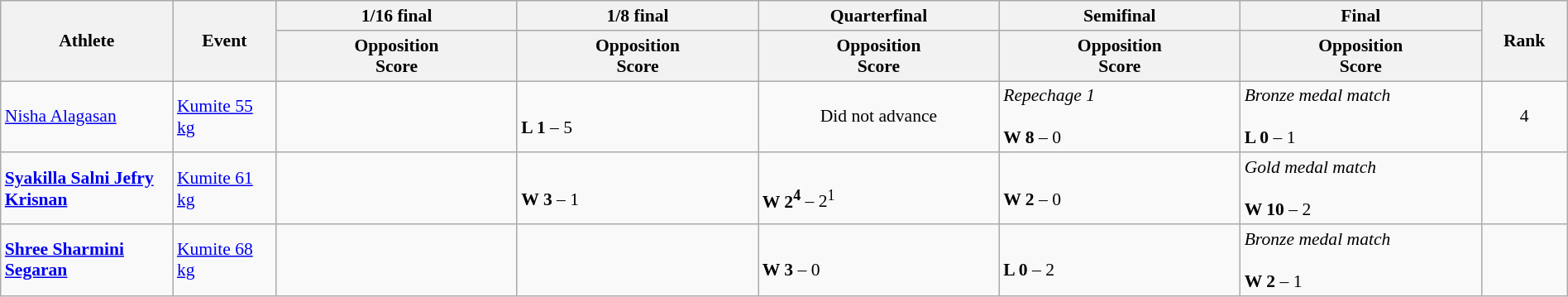<table class="wikitable" width="100%" style="text-align:left; font-size:90%">
<tr>
<th rowspan=2 width="10%">Athlete</th>
<th rowspan=2 width="6%">Event</th>
<th width="14%">1/16 final</th>
<th width="14%">1/8 final</th>
<th width="14%">Quarterfinal</th>
<th width="14%">Semifinal</th>
<th width="14%">Final</th>
<th rowspan=2 width="5%">Rank</th>
</tr>
<tr>
<th>Opposition<br>Score</th>
<th>Opposition<br>Score</th>
<th>Opposition<br>Score</th>
<th>Opposition<br>Score</th>
<th>Opposition<br>Score</th>
</tr>
<tr>
<td><a href='#'>Nisha Alagasan</a></td>
<td><a href='#'>Kumite 55 kg</a></td>
<td></td>
<td><br><strong>L 1</strong> – 5</td>
<td align=center>Did not advance</td>
<td><em>Repechage 1</em><br><br><strong>W 8</strong> – 0</td>
<td><em>Bronze medal match</em><br><br><strong>L 0</strong> – 1</td>
<td align=center>4</td>
</tr>
<tr>
<td><strong><a href='#'>Syakilla Salni Jefry Krisnan</a></strong></td>
<td><a href='#'>Kumite 61 kg</a></td>
<td></td>
<td><br><strong>W 3</strong> – 1</td>
<td><br><strong>W 2<sup>4</sup></strong> – 2<sup>1</sup></td>
<td><br><strong>W 2</strong> – 0</td>
<td><em>Gold medal match</em><br><br><strong>W 10</strong> – 2</td>
<td align=center></td>
</tr>
<tr>
<td><strong><a href='#'>Shree Sharmini Segaran</a></strong></td>
<td><a href='#'>Kumite 68 kg</a></td>
<td></td>
<td></td>
<td><br><strong>W 3</strong> – 0</td>
<td><br><strong>L 0</strong> – 2</td>
<td><em>Bronze medal match</em><br><br><strong>W 2</strong> – 1</td>
<td align=center></td>
</tr>
</table>
